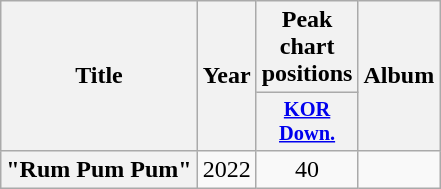<table class="wikitable plainrowheaders" style="text-align:center">
<tr>
<th scope="col" rowspan="2">Title</th>
<th scope="col" rowspan="2">Year</th>
<th scope="col" colspan="1">Peak chart positions</th>
<th scope="col" rowspan="2">Album</th>
</tr>
<tr>
<th scope="col" style="width:2.5em;font-size:85%"><a href='#'>KOR <br> Down.</a><br></th>
</tr>
<tr>
<th scope="row">"Rum Pum Pum"</th>
<td>2022</td>
<td>40</td>
<td></td>
</tr>
</table>
